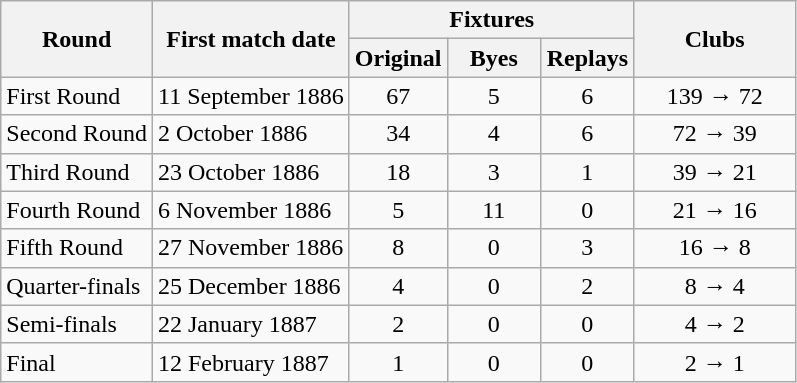<table class="wikitable" style="text-align: center">
<tr>
<th rowspan=2>Round</th>
<th rowspan=2>First match date</th>
<th colspan=3>Fixtures</th>
<th rowspan=2 width=100>Clubs</th>
</tr>
<tr>
<th width=55>Original</th>
<th width=55>Byes</th>
<th width=55>Replays</th>
</tr>
<tr>
<td align=left>First Round</td>
<td align=left>11 September 1886</td>
<td>67</td>
<td>5</td>
<td>6</td>
<td>139 → 72</td>
</tr>
<tr>
<td align=left>Second Round</td>
<td align=left>2 October 1886</td>
<td>34</td>
<td>4</td>
<td>6</td>
<td>72 → 39</td>
</tr>
<tr>
<td align=left>Third Round</td>
<td align=left>23 October 1886</td>
<td>18</td>
<td>3</td>
<td>1</td>
<td>39 → 21</td>
</tr>
<tr>
<td align=left>Fourth Round</td>
<td align=left>6 November 1886</td>
<td>5</td>
<td>11</td>
<td>0</td>
<td>21 → 16</td>
</tr>
<tr>
<td align=left>Fifth Round</td>
<td align=left>27 November 1886</td>
<td>8</td>
<td>0</td>
<td>3</td>
<td>16 → 8</td>
</tr>
<tr>
<td align=left>Quarter-finals</td>
<td align=left>25 December 1886</td>
<td>4</td>
<td>0</td>
<td>2</td>
<td>8 → 4</td>
</tr>
<tr>
<td align=left>Semi-finals</td>
<td align=left>22 January 1887</td>
<td>2</td>
<td>0</td>
<td>0</td>
<td>4 → 2</td>
</tr>
<tr>
<td align=left>Final</td>
<td align=left>12 February 1887</td>
<td>1</td>
<td>0</td>
<td>0</td>
<td>2 → 1</td>
</tr>
</table>
